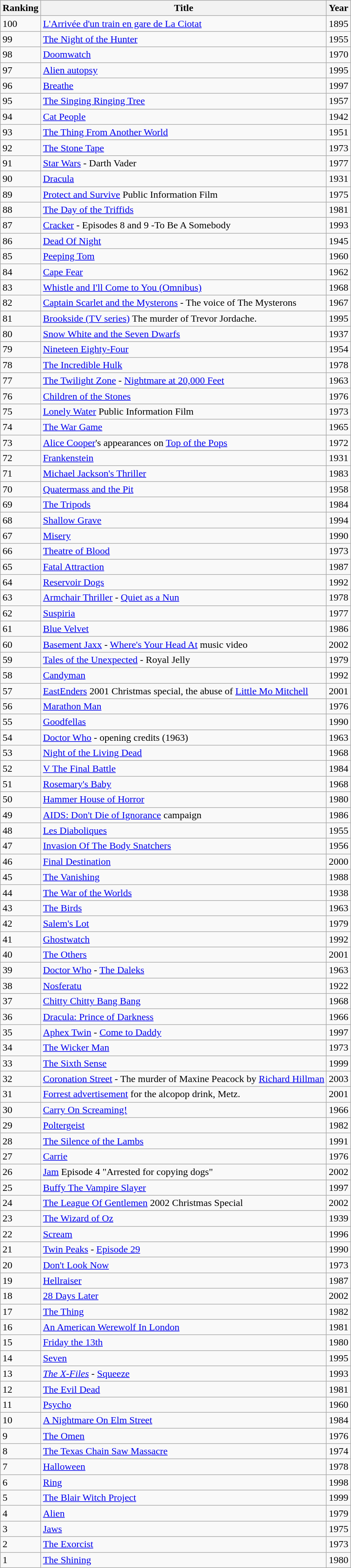<table class="wikitable">
<tr>
<th>Ranking</th>
<th>Title</th>
<th>Year</th>
</tr>
<tr>
<td>100</td>
<td><a href='#'>L'Arrivée d'un train en gare de La Ciotat</a></td>
<td>1895</td>
</tr>
<tr>
<td>99</td>
<td><a href='#'>The Night of the Hunter</a></td>
<td>1955</td>
</tr>
<tr>
<td>98</td>
<td><a href='#'>Doomwatch</a></td>
<td>1970</td>
</tr>
<tr>
<td>97</td>
<td><a href='#'>Alien autopsy</a></td>
<td>1995</td>
</tr>
<tr>
<td>96</td>
<td><a href='#'>Breathe</a></td>
<td>1997</td>
</tr>
<tr>
<td>95</td>
<td><a href='#'>The Singing Ringing Tree</a></td>
<td>1957</td>
</tr>
<tr>
<td>94</td>
<td><a href='#'>Cat People</a></td>
<td>1942</td>
</tr>
<tr>
<td>93</td>
<td><a href='#'>The Thing From Another World</a></td>
<td>1951</td>
</tr>
<tr>
<td>92</td>
<td><a href='#'>The Stone Tape</a></td>
<td>1973</td>
</tr>
<tr>
<td>91</td>
<td><a href='#'>Star Wars</a> - Darth Vader</td>
<td>1977</td>
</tr>
<tr>
<td>90</td>
<td><a href='#'>Dracula</a></td>
<td>1931</td>
</tr>
<tr>
<td>89</td>
<td><a href='#'>Protect and Survive</a> Public Information Film</td>
<td>1975</td>
</tr>
<tr>
<td>88</td>
<td><a href='#'>The Day of the Triffids</a></td>
<td>1981</td>
</tr>
<tr>
<td>87</td>
<td><a href='#'>Cracker</a> - Episodes 8 and 9 -To Be A Somebody</td>
<td>1993</td>
</tr>
<tr>
<td>86</td>
<td><a href='#'>Dead Of Night</a></td>
<td>1945</td>
</tr>
<tr>
<td>85</td>
<td><a href='#'>Peeping Tom</a></td>
<td>1960</td>
</tr>
<tr>
<td>84</td>
<td><a href='#'>Cape Fear</a></td>
<td>1962</td>
</tr>
<tr>
<td>83</td>
<td><a href='#'>Whistle and I'll Come to You (Omnibus)</a></td>
<td>1968</td>
</tr>
<tr>
<td>82</td>
<td><a href='#'>Captain Scarlet and the Mysterons</a> - The voice of The Mysterons</td>
<td>1967</td>
</tr>
<tr>
<td>81</td>
<td><a href='#'>Brookside (TV series)</a> The murder of Trevor Jordache.</td>
<td>1995</td>
</tr>
<tr>
<td>80</td>
<td><a href='#'>Snow White and the Seven Dwarfs</a></td>
<td>1937</td>
</tr>
<tr>
<td>79</td>
<td><a href='#'>Nineteen Eighty-Four</a></td>
<td>1954</td>
</tr>
<tr>
<td>78</td>
<td><a href='#'>The Incredible Hulk</a></td>
<td>1978</td>
</tr>
<tr>
<td>77</td>
<td><a href='#'>The Twilight Zone</a> - <a href='#'>Nightmare at 20,000 Feet</a></td>
<td>1963</td>
</tr>
<tr>
<td>76</td>
<td><a href='#'>Children of the Stones</a></td>
<td>1976</td>
</tr>
<tr>
<td>75</td>
<td><a href='#'>Lonely Water</a> Public Information Film</td>
<td>1973</td>
</tr>
<tr>
<td>74</td>
<td><a href='#'>The War Game</a></td>
<td>1965</td>
</tr>
<tr>
<td>73</td>
<td><a href='#'>Alice Cooper</a>'s appearances on <a href='#'>Top of the Pops</a></td>
<td>1972</td>
</tr>
<tr>
<td>72</td>
<td><a href='#'>Frankenstein</a></td>
<td>1931</td>
</tr>
<tr>
<td>71</td>
<td><a href='#'>Michael Jackson's Thriller</a></td>
<td>1983</td>
</tr>
<tr>
<td>70</td>
<td><a href='#'>Quatermass and the Pit</a></td>
<td>1958</td>
</tr>
<tr>
<td>69</td>
<td><a href='#'>The Tripods</a></td>
<td>1984</td>
</tr>
<tr>
<td>68</td>
<td><a href='#'>Shallow Grave</a></td>
<td>1994</td>
</tr>
<tr>
<td>67</td>
<td><a href='#'>Misery</a></td>
<td>1990</td>
</tr>
<tr>
<td>66</td>
<td><a href='#'>Theatre of Blood</a></td>
<td>1973</td>
</tr>
<tr>
<td>65</td>
<td><a href='#'>Fatal Attraction</a></td>
<td>1987</td>
</tr>
<tr>
<td>64</td>
<td><a href='#'>Reservoir Dogs</a></td>
<td>1992</td>
</tr>
<tr>
<td>63</td>
<td><a href='#'>Armchair Thriller</a> - <a href='#'>Quiet as a Nun</a></td>
<td>1978</td>
</tr>
<tr>
<td>62</td>
<td><a href='#'>Suspiria</a></td>
<td>1977</td>
</tr>
<tr>
<td>61</td>
<td><a href='#'>Blue Velvet</a></td>
<td>1986</td>
</tr>
<tr>
<td>60</td>
<td><a href='#'>Basement Jaxx</a> - <a href='#'>Where's Your Head At</a> music video</td>
<td>2002</td>
</tr>
<tr>
<td>59</td>
<td><a href='#'>Tales of the Unexpected</a> - Royal Jelly</td>
<td>1979</td>
</tr>
<tr>
<td>58</td>
<td><a href='#'>Candyman</a></td>
<td>1992</td>
</tr>
<tr>
<td>57</td>
<td><a href='#'>EastEnders</a> 2001 Christmas special, the abuse of <a href='#'>Little Mo Mitchell</a></td>
<td>2001</td>
</tr>
<tr>
<td>56</td>
<td><a href='#'>Marathon Man</a></td>
<td>1976</td>
</tr>
<tr>
<td>55</td>
<td><a href='#'>Goodfellas</a></td>
<td>1990</td>
</tr>
<tr>
<td>54</td>
<td><a href='#'>Doctor Who</a> - opening credits (1963)</td>
<td>1963</td>
</tr>
<tr>
<td>53</td>
<td><a href='#'>Night of the Living Dead</a></td>
<td>1968</td>
</tr>
<tr>
<td>52</td>
<td><a href='#'>V The Final Battle</a></td>
<td>1984</td>
</tr>
<tr>
<td>51</td>
<td><a href='#'>Rosemary's Baby</a></td>
<td>1968</td>
</tr>
<tr>
<td>50</td>
<td><a href='#'>Hammer House of Horror</a></td>
<td>1980</td>
</tr>
<tr>
<td>49</td>
<td><a href='#'>AIDS: Don't Die of Ignorance</a> campaign</td>
<td>1986</td>
</tr>
<tr>
<td>48</td>
<td><a href='#'>Les Diaboliques</a></td>
<td>1955</td>
</tr>
<tr>
<td>47</td>
<td><a href='#'>Invasion Of The Body Snatchers</a></td>
<td>1956</td>
</tr>
<tr>
<td>46</td>
<td><a href='#'>Final Destination</a></td>
<td>2000</td>
</tr>
<tr>
<td>45</td>
<td><a href='#'>The Vanishing</a></td>
<td>1988</td>
</tr>
<tr>
<td>44</td>
<td><a href='#'>The War of the Worlds</a></td>
<td>1938</td>
</tr>
<tr>
<td>43</td>
<td><a href='#'>The Birds</a></td>
<td>1963</td>
</tr>
<tr>
<td>42</td>
<td><a href='#'>Salem's Lot</a></td>
<td>1979</td>
</tr>
<tr>
<td>41</td>
<td><a href='#'>Ghostwatch</a></td>
<td>1992</td>
</tr>
<tr>
<td>40</td>
<td><a href='#'>The Others</a></td>
<td>2001</td>
</tr>
<tr>
<td>39</td>
<td><a href='#'>Doctor Who</a> - <a href='#'>The Daleks</a></td>
<td>1963</td>
</tr>
<tr>
<td>38</td>
<td><a href='#'>Nosferatu</a></td>
<td>1922</td>
</tr>
<tr>
<td>37</td>
<td><a href='#'>Chitty Chitty Bang Bang</a></td>
<td>1968</td>
</tr>
<tr>
<td>36</td>
<td><a href='#'>Dracula: Prince of Darkness</a></td>
<td>1966</td>
</tr>
<tr>
<td>35</td>
<td><a href='#'>Aphex Twin</a> -  <a href='#'>Come to Daddy</a></td>
<td>1997</td>
</tr>
<tr>
<td>34</td>
<td><a href='#'>The Wicker Man</a></td>
<td>1973</td>
</tr>
<tr>
<td>33</td>
<td><a href='#'>The Sixth Sense</a></td>
<td>1999</td>
</tr>
<tr>
<td>32</td>
<td><a href='#'>Coronation Street</a> - The murder of Maxine Peacock by <a href='#'>Richard Hillman</a></td>
<td>2003</td>
</tr>
<tr>
<td>31</td>
<td><a href='#'>Forrest advertisement</a> for the alcopop drink, Metz.</td>
<td>2001</td>
</tr>
<tr>
<td>30</td>
<td><a href='#'>Carry On Screaming!</a></td>
<td>1966</td>
</tr>
<tr>
<td>29</td>
<td><a href='#'>Poltergeist</a></td>
<td>1982</td>
</tr>
<tr>
<td>28</td>
<td><a href='#'>The Silence of the Lambs</a></td>
<td>1991</td>
</tr>
<tr>
<td>27</td>
<td><a href='#'>Carrie</a></td>
<td>1976</td>
</tr>
<tr>
<td>26</td>
<td><a href='#'>Jam</a> Episode 4 "Arrested for copying dogs"</td>
<td>2002</td>
</tr>
<tr>
<td>25</td>
<td><a href='#'>Buffy The Vampire Slayer</a></td>
<td>1997</td>
</tr>
<tr>
<td>24</td>
<td><a href='#'>The League Of Gentlemen</a> 2002 Christmas Special</td>
<td>2002</td>
</tr>
<tr>
<td>23</td>
<td><a href='#'>The Wizard of Oz</a></td>
<td>1939</td>
</tr>
<tr>
<td>22</td>
<td><a href='#'>Scream</a></td>
<td>1996</td>
</tr>
<tr>
<td>21</td>
<td><a href='#'>Twin Peaks</a> - <a href='#'>Episode 29</a></td>
<td>1990</td>
</tr>
<tr>
<td>20</td>
<td><a href='#'>Don't Look Now</a></td>
<td>1973</td>
</tr>
<tr>
<td>19</td>
<td><a href='#'>Hellraiser</a></td>
<td>1987</td>
</tr>
<tr>
<td>18</td>
<td><a href='#'>28 Days Later</a></td>
<td>2002</td>
</tr>
<tr>
<td>17</td>
<td><a href='#'>The Thing</a></td>
<td>1982</td>
</tr>
<tr>
<td>16</td>
<td><a href='#'>An American Werewolf In London</a></td>
<td>1981</td>
</tr>
<tr>
<td>15</td>
<td><a href='#'>Friday the 13th</a></td>
<td>1980</td>
</tr>
<tr>
<td>14</td>
<td><a href='#'>Seven</a></td>
<td>1995</td>
</tr>
<tr>
<td>13</td>
<td><em><a href='#'>The X-Files</a></em> - <a href='#'>Squeeze</a></td>
<td>1993</td>
</tr>
<tr>
<td>12</td>
<td><a href='#'>The Evil Dead</a></td>
<td>1981</td>
</tr>
<tr>
<td>11</td>
<td><a href='#'>Psycho</a></td>
<td>1960</td>
</tr>
<tr>
<td>10</td>
<td><a href='#'>A Nightmare On Elm Street</a></td>
<td>1984</td>
</tr>
<tr>
<td>9</td>
<td><a href='#'>The Omen</a></td>
<td>1976</td>
</tr>
<tr>
<td>8</td>
<td><a href='#'>The Texas Chain Saw Massacre</a></td>
<td>1974</td>
</tr>
<tr>
<td>7</td>
<td><a href='#'>Halloween</a></td>
<td>1978</td>
</tr>
<tr>
<td>6</td>
<td><a href='#'>Ring</a></td>
<td>1998</td>
</tr>
<tr>
<td>5</td>
<td><a href='#'>The Blair Witch Project</a></td>
<td>1999</td>
</tr>
<tr>
<td>4</td>
<td><a href='#'>Alien</a></td>
<td>1979</td>
</tr>
<tr>
<td>3</td>
<td><a href='#'>Jaws</a></td>
<td>1975</td>
</tr>
<tr>
<td>2</td>
<td><a href='#'>The Exorcist</a></td>
<td>1973</td>
</tr>
<tr>
<td>1</td>
<td><a href='#'>The Shining</a></td>
<td>1980</td>
</tr>
</table>
